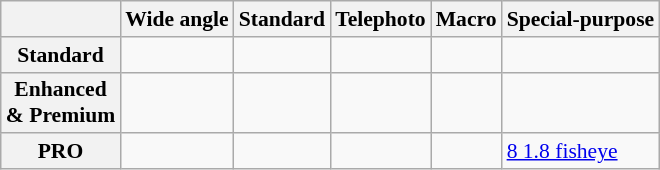<table class="wikitable" style="font-size:90%;">
<tr>
<th></th>
<th>Wide angle</th>
<th>Standard</th>
<th>Telephoto</th>
<th>Macro</th>
<th>Special-purpose</th>
</tr>
<tr>
<th>Standard</th>
<td></td>
<td></td>
<td></td>
<td></td>
<td></td>
</tr>
<tr>
<th>Enhanced<br>& Premium</th>
<td></td>
<td></td>
<td></td>
<td></td>
<td></td>
</tr>
<tr>
<th>PRO</th>
<td></td>
<td></td>
<td></td>
<td></td>
<td><a href='#'>8 1.8 fisheye</a></td>
</tr>
</table>
